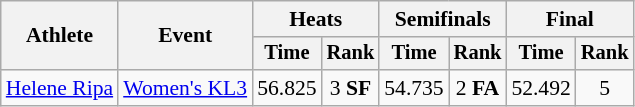<table class=wikitable style="font-size:90%">
<tr>
<th rowspan="2">Athlete</th>
<th rowspan="2">Event</th>
<th colspan=2>Heats</th>
<th colspan=2>Semifinals</th>
<th colspan=2>Final</th>
</tr>
<tr style="font-size:95%">
<th>Time</th>
<th>Rank</th>
<th>Time</th>
<th>Rank</th>
<th>Time</th>
<th>Rank</th>
</tr>
<tr align=center>
<td align=left><a href='#'>Helene Ripa</a></td>
<td align=left><a href='#'>Women's KL3</a></td>
<td>56.825</td>
<td>3 <strong>SF</strong></td>
<td>54.735</td>
<td>2 <strong>FA</strong></td>
<td>52.492</td>
<td>5</td>
</tr>
</table>
